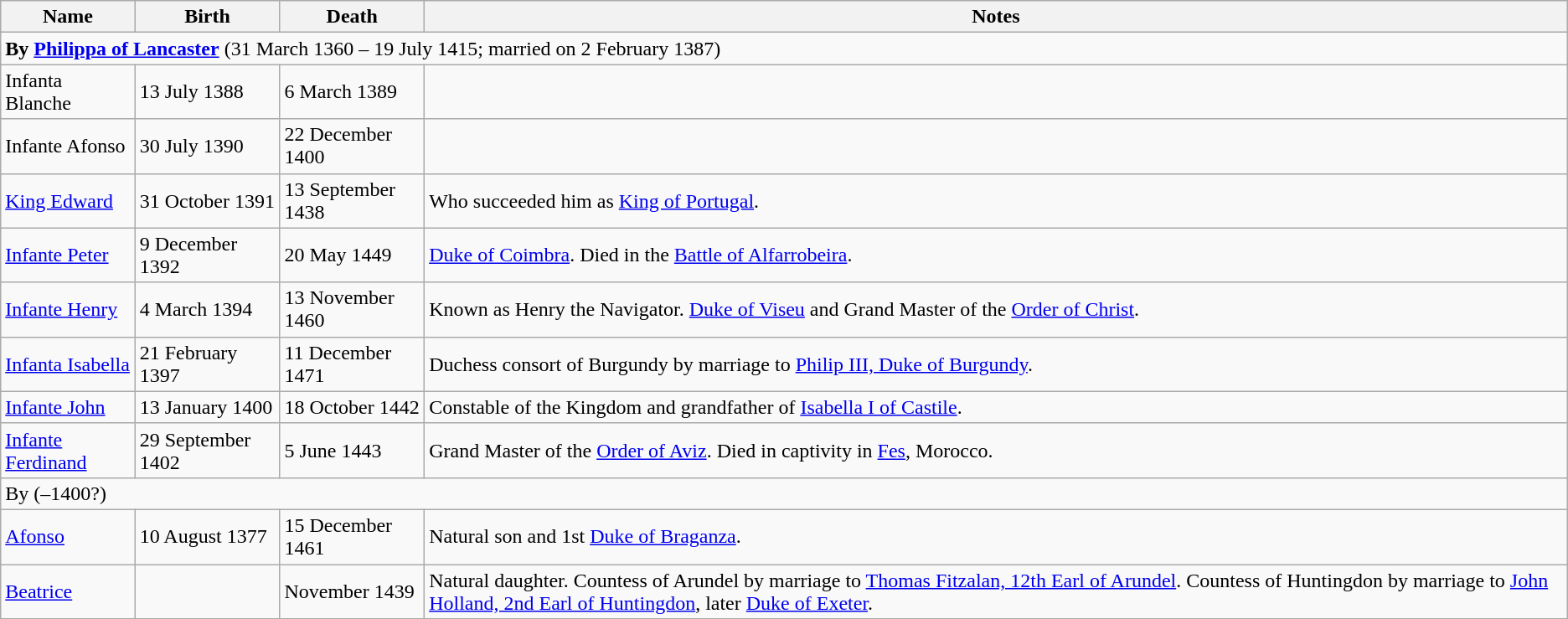<table class="wikitable">
<tr>
<th>Name</th>
<th>Birth</th>
<th>Death</th>
<th>Notes</th>
</tr>
<tr>
<td colspan=4><strong>By <a href='#'>Philippa of Lancaster</a></strong> (31 March 1360 – 19 July 1415; married on 2 February 1387)</td>
</tr>
<tr>
<td>Infanta Blanche</td>
<td>13 July 1388</td>
<td>6 March 1389</td>
<td> </td>
</tr>
<tr>
<td>Infante Afonso</td>
<td>30 July 1390</td>
<td>22 December 1400</td>
<td> </td>
</tr>
<tr>
<td><a href='#'>King Edward</a></td>
<td>31 October 1391</td>
<td>13 September 1438</td>
<td>Who succeeded him as <a href='#'>King of Portugal</a>.</td>
</tr>
<tr>
<td><a href='#'>Infante Peter</a></td>
<td>9 December 1392</td>
<td>20 May 1449</td>
<td><a href='#'>Duke of Coimbra</a>. Died in the <a href='#'>Battle of Alfarrobeira</a>.</td>
</tr>
<tr>
<td><a href='#'>Infante Henry</a></td>
<td>4 March 1394</td>
<td>13 November 1460</td>
<td>Known as Henry the Navigator. <a href='#'>Duke of Viseu</a> and Grand Master of the <a href='#'>Order of Christ</a>.</td>
</tr>
<tr>
<td><a href='#'>Infanta Isabella</a></td>
<td>21 February 1397</td>
<td>11 December 1471</td>
<td>Duchess consort of Burgundy by marriage to <a href='#'>Philip III, Duke of Burgundy</a>.</td>
</tr>
<tr>
<td><a href='#'>Infante John</a></td>
<td>13 January 1400</td>
<td>18 October 1442</td>
<td>Constable of the Kingdom and grandfather of <a href='#'>Isabella I of Castile</a>.</td>
</tr>
<tr>
<td><a href='#'>Infante Ferdinand</a></td>
<td>29 September 1402</td>
<td>5 June 1443</td>
<td>Grand Master of the <a href='#'>Order of Aviz</a>. Died in captivity in <a href='#'>Fes</a>, Morocco.</td>
</tr>
<tr>
<td colspan=4>By  (–1400?)</td>
</tr>
<tr>
<td><a href='#'>Afonso</a></td>
<td>10 August 1377</td>
<td>15 December 1461</td>
<td>Natural son and 1st <a href='#'>Duke of Braganza</a>.</td>
</tr>
<tr>
<td><a href='#'>Beatrice</a></td>
<td></td>
<td>November 1439</td>
<td>Natural daughter. Countess of Arundel by marriage to <a href='#'>Thomas Fitzalan, 12th Earl of Arundel</a>. Countess of Huntingdon by marriage to <a href='#'>John Holland, 2nd Earl of Huntingdon</a>, later <a href='#'>Duke of Exeter</a>.</td>
</tr>
</table>
